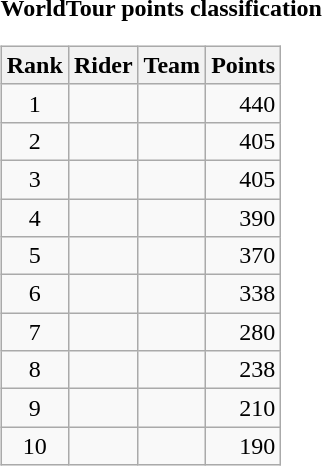<table>
<tr>
<td><strong>WorldTour points classification</strong><br><table class="wikitable">
<tr>
<th scope="col">Rank</th>
<th scope="col">Rider</th>
<th scope="col">Team</th>
<th scope="col">Points</th>
</tr>
<tr>
<td style="text-align:center;">1</td>
<td> </td>
<td></td>
<td style="text-align:right;">440</td>
</tr>
<tr>
<td style="text-align:center;">2</td>
<td></td>
<td></td>
<td style="text-align:right;">405</td>
</tr>
<tr>
<td style="text-align:center;">3</td>
<td></td>
<td></td>
<td style="text-align:right;">405</td>
</tr>
<tr>
<td style="text-align:center;">4</td>
<td></td>
<td></td>
<td style="text-align:right;">390</td>
</tr>
<tr>
<td style="text-align:center;">5</td>
<td></td>
<td></td>
<td style="text-align:right;">370</td>
</tr>
<tr>
<td style="text-align:center;">6</td>
<td></td>
<td></td>
<td style="text-align:right;">338</td>
</tr>
<tr>
<td style="text-align:center;">7</td>
<td></td>
<td></td>
<td style="text-align:right;">280</td>
</tr>
<tr>
<td style="text-align:center;">8</td>
<td></td>
<td></td>
<td style="text-align:right;">238</td>
</tr>
<tr>
<td style="text-align:center;">9</td>
<td></td>
<td></td>
<td style="text-align:right;">210</td>
</tr>
<tr>
<td style="text-align:center;">10</td>
<td></td>
<td></td>
<td style="text-align:right;">190</td>
</tr>
</table>
</td>
</tr>
</table>
